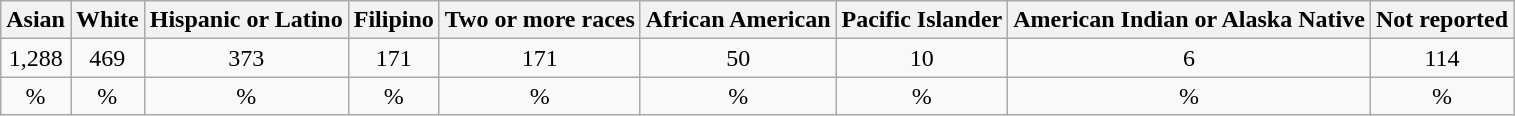<table class="wikitable"  style="margin-left:50px; text-align:center;">
<tr>
<th>Asian</th>
<th>White</th>
<th>Hispanic or Latino</th>
<th>Filipino</th>
<th>Two or more races</th>
<th>African American</th>
<th>Pacific Islander</th>
<th>American Indian or Alaska Native</th>
<th>Not reported</th>
</tr>
<tr>
<td>1,288</td>
<td>469</td>
<td>373</td>
<td>171</td>
<td>171</td>
<td>50</td>
<td>10</td>
<td>6</td>
<td>114</td>
</tr>
<tr>
<td>%</td>
<td>%</td>
<td>%</td>
<td>%</td>
<td>%</td>
<td>%</td>
<td>%</td>
<td>%</td>
<td>%</td>
</tr>
</table>
